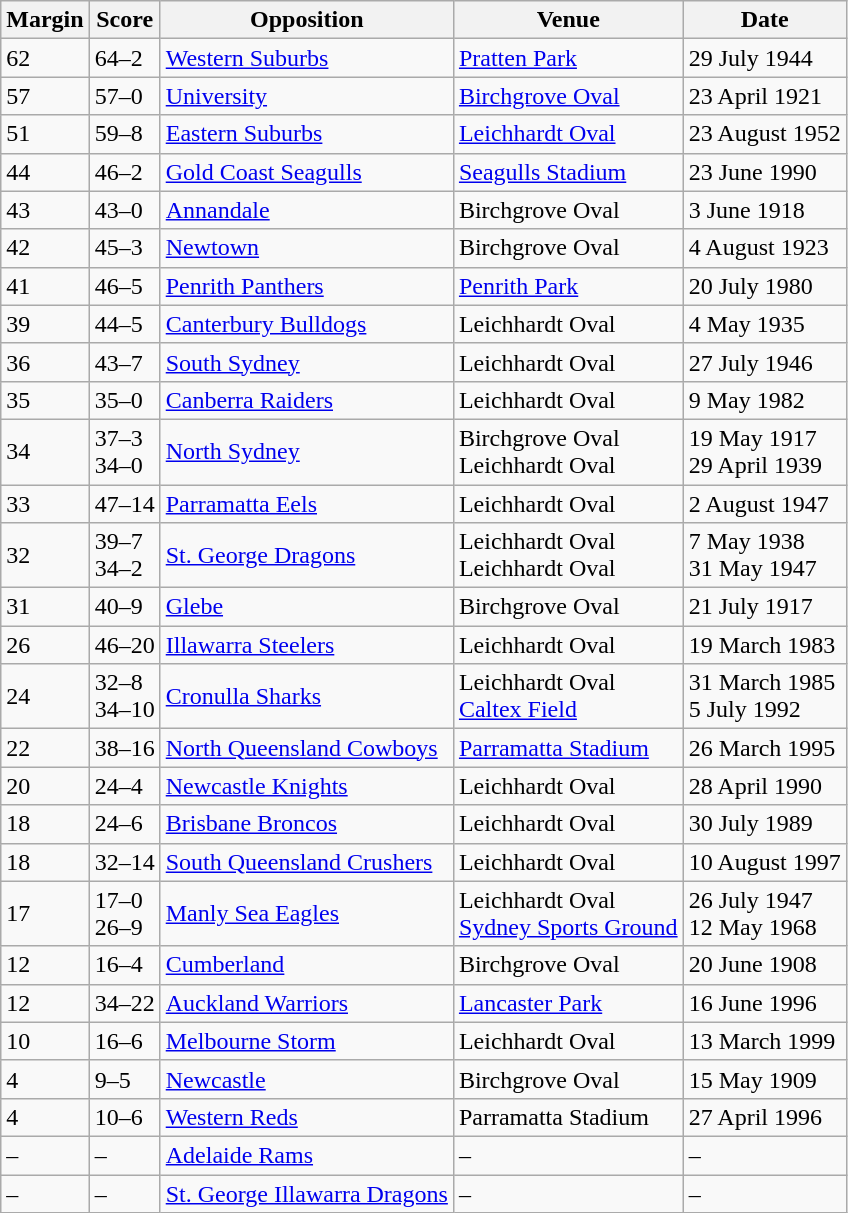<table class="wikitable" style="text-align:left;">
<tr>
<th>Margin</th>
<th>Score</th>
<th>Opposition</th>
<th>Venue</th>
<th>Date</th>
</tr>
<tr>
<td>62</td>
<td>64–2</td>
<td> <a href='#'>Western Suburbs</a></td>
<td><a href='#'>Pratten Park</a></td>
<td>29 July 1944</td>
</tr>
<tr>
<td>57</td>
<td>57–0</td>
<td> <a href='#'>University</a></td>
<td><a href='#'>Birchgrove Oval</a></td>
<td>23 April 1921</td>
</tr>
<tr>
<td>51</td>
<td>59–8</td>
<td> <a href='#'>Eastern Suburbs</a></td>
<td><a href='#'>Leichhardt Oval</a></td>
<td>23 August 1952</td>
</tr>
<tr>
<td>44</td>
<td>46–2</td>
<td> <a href='#'>Gold Coast Seagulls</a></td>
<td><a href='#'>Seagulls Stadium</a></td>
<td>23 June 1990</td>
</tr>
<tr>
<td>43</td>
<td>43–0</td>
<td> <a href='#'>Annandale</a></td>
<td>Birchgrove Oval</td>
<td>3 June 1918</td>
</tr>
<tr>
<td>42</td>
<td>45–3</td>
<td> <a href='#'>Newtown</a></td>
<td>Birchgrove Oval</td>
<td>4 August 1923</td>
</tr>
<tr>
<td>41</td>
<td>46–5</td>
<td> <a href='#'>Penrith Panthers</a></td>
<td><a href='#'>Penrith Park</a></td>
<td>20 July 1980</td>
</tr>
<tr>
<td>39</td>
<td>44–5</td>
<td> <a href='#'>Canterbury Bulldogs</a></td>
<td>Leichhardt Oval</td>
<td>4 May 1935</td>
</tr>
<tr>
<td>36</td>
<td>43–7</td>
<td> <a href='#'>South Sydney</a></td>
<td>Leichhardt Oval</td>
<td>27 July 1946</td>
</tr>
<tr>
<td>35</td>
<td>35–0</td>
<td> <a href='#'>Canberra Raiders</a></td>
<td>Leichhardt Oval</td>
<td>9 May 1982</td>
</tr>
<tr>
<td>34</td>
<td>37–3<br>34–0</td>
<td> <a href='#'>North Sydney</a></td>
<td>Birchgrove Oval<br>Leichhardt Oval</td>
<td>19 May 1917<br>29 April 1939</td>
</tr>
<tr>
<td>33</td>
<td>47–14</td>
<td> <a href='#'>Parramatta Eels</a></td>
<td>Leichhardt Oval</td>
<td>2 August 1947</td>
</tr>
<tr>
<td>32</td>
<td>39–7<br>34–2</td>
<td> <a href='#'>St. George Dragons</a></td>
<td>Leichhardt Oval<br>Leichhardt Oval</td>
<td>7 May 1938<br>31 May 1947</td>
</tr>
<tr>
<td>31</td>
<td>40–9</td>
<td> <a href='#'>Glebe</a></td>
<td>Birchgrove Oval</td>
<td>21 July 1917</td>
</tr>
<tr>
<td>26</td>
<td>46–20</td>
<td> <a href='#'>Illawarra Steelers</a></td>
<td>Leichhardt Oval</td>
<td>19 March 1983</td>
</tr>
<tr>
<td>24</td>
<td>32–8<br>34–10</td>
<td> <a href='#'>Cronulla Sharks</a></td>
<td>Leichhardt Oval<br><a href='#'>Caltex Field</a></td>
<td>31 March 1985<br>5 July 1992</td>
</tr>
<tr>
<td>22</td>
<td>38–16</td>
<td> <a href='#'>North Queensland Cowboys</a></td>
<td><a href='#'>Parramatta Stadium</a></td>
<td>26 March 1995</td>
</tr>
<tr>
<td>20</td>
<td>24–4</td>
<td> <a href='#'>Newcastle Knights</a></td>
<td>Leichhardt Oval</td>
<td>28 April 1990</td>
</tr>
<tr>
<td>18</td>
<td>24–6</td>
<td> <a href='#'>Brisbane Broncos</a></td>
<td>Leichhardt Oval</td>
<td>30 July 1989</td>
</tr>
<tr>
<td>18</td>
<td>32–14</td>
<td> <a href='#'>South Queensland Crushers</a></td>
<td>Leichhardt Oval</td>
<td>10 August 1997</td>
</tr>
<tr>
<td>17</td>
<td>17–0<br>26–9</td>
<td> <a href='#'>Manly Sea Eagles</a></td>
<td>Leichhardt Oval<br><a href='#'>Sydney Sports Ground</a></td>
<td>26 July 1947<br>12 May 1968</td>
</tr>
<tr>
<td>12</td>
<td>16–4</td>
<td> <a href='#'>Cumberland</a></td>
<td>Birchgrove Oval</td>
<td>20 June 1908</td>
</tr>
<tr>
<td>12</td>
<td>34–22</td>
<td> <a href='#'>Auckland Warriors</a></td>
<td><a href='#'>Lancaster Park</a></td>
<td>16 June 1996</td>
</tr>
<tr>
<td>10</td>
<td>16–6</td>
<td> <a href='#'>Melbourne Storm</a></td>
<td>Leichhardt Oval</td>
<td>13 March 1999</td>
</tr>
<tr>
<td>4</td>
<td>9–5</td>
<td> <a href='#'>Newcastle</a></td>
<td>Birchgrove Oval</td>
<td>15 May 1909</td>
</tr>
<tr>
<td>4</td>
<td>10–6</td>
<td> <a href='#'>Western Reds</a></td>
<td>Parramatta Stadium</td>
<td>27 April 1996</td>
</tr>
<tr>
<td>–</td>
<td>–</td>
<td> <a href='#'>Adelaide Rams</a></td>
<td>–</td>
<td>–</td>
</tr>
<tr>
<td>–</td>
<td>–</td>
<td> <a href='#'>St. George Illawarra Dragons</a></td>
<td>–</td>
<td>–</td>
</tr>
</table>
